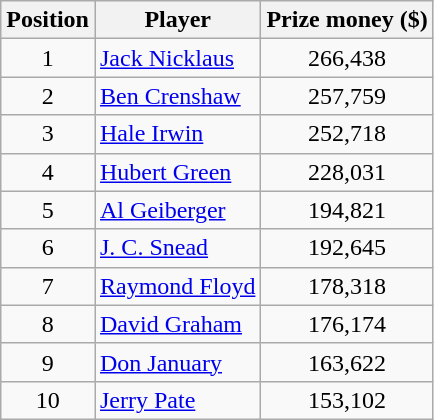<table class="wikitable">
<tr>
<th>Position</th>
<th>Player</th>
<th>Prize money ($)</th>
</tr>
<tr>
<td align=center>1</td>
<td> <a href='#'>Jack Nicklaus</a></td>
<td align=center>266,438</td>
</tr>
<tr>
<td align=center>2</td>
<td> <a href='#'>Ben Crenshaw</a></td>
<td align=center>257,759</td>
</tr>
<tr>
<td align=center>3</td>
<td> <a href='#'>Hale Irwin</a></td>
<td align=center>252,718</td>
</tr>
<tr>
<td align=center>4</td>
<td> <a href='#'>Hubert Green</a></td>
<td align=center>228,031</td>
</tr>
<tr>
<td align=center>5</td>
<td> <a href='#'>Al Geiberger</a></td>
<td align=center>194,821</td>
</tr>
<tr>
<td align=center>6</td>
<td> <a href='#'>J. C. Snead</a></td>
<td align=center>192,645</td>
</tr>
<tr>
<td align=center>7</td>
<td> <a href='#'>Raymond Floyd</a></td>
<td align=center>178,318</td>
</tr>
<tr>
<td align=center>8</td>
<td> <a href='#'>David Graham</a></td>
<td align=center>176,174</td>
</tr>
<tr>
<td align=center>9</td>
<td> <a href='#'>Don January</a></td>
<td align=center>163,622</td>
</tr>
<tr>
<td align=center>10</td>
<td> <a href='#'>Jerry Pate</a></td>
<td align=center>153,102</td>
</tr>
</table>
